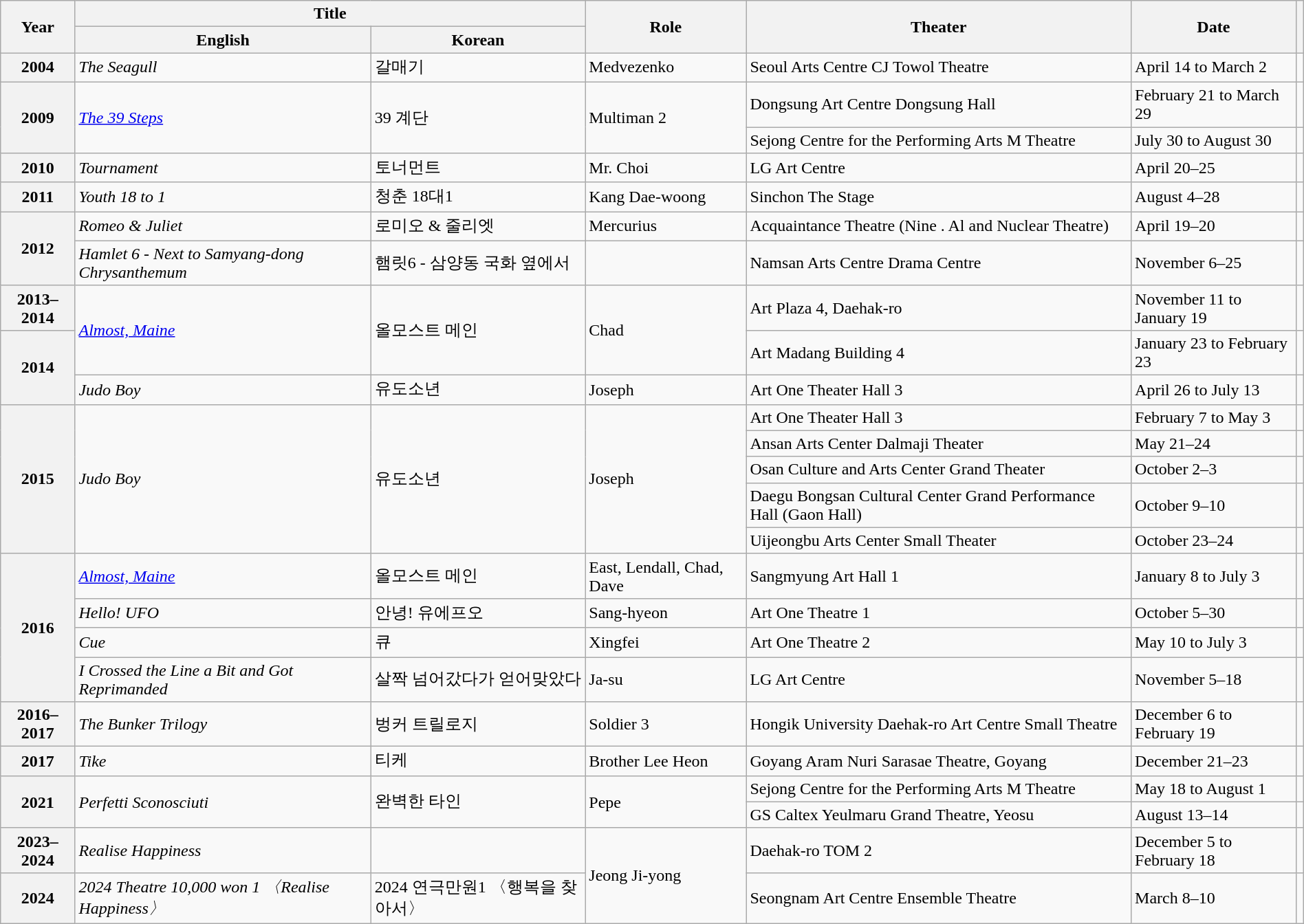<table class="wikitable sortable plainrowheaders" style="text-align:left; font-size:100%; padding:0 auto; width:100%; margin:auto">
<tr>
<th rowspan="2" scope="col">Year</th>
<th colspan="2" scope="col">Title</th>
<th rowspan="2" scope="col">Role</th>
<th rowspan="2" scope="col">Theater</th>
<th rowspan="2" scope="col">Date</th>
<th rowspan="2" scope="col" class="unsortable"></th>
</tr>
<tr>
<th>English</th>
<th>Korean</th>
</tr>
<tr>
<th scope="row">2004</th>
<td><em>The Seagull</em></td>
<td>갈매기</td>
<td>Medvezenko</td>
<td>Seoul Arts Centre CJ Towol Theatre</td>
<td>April 14 to March 2</td>
<td style="text-align:center"></td>
</tr>
<tr>
<th rowspan="2" scope="row">2009</th>
<td rowspan="2"><em><a href='#'>The 39 Steps</a></em></td>
<td rowspan="2">39 계단</td>
<td rowspan="2">Multiman 2</td>
<td>Dongsung Art Centre Dongsung Hall</td>
<td>February 21 to March 29</td>
<td style="text-align:center"></td>
</tr>
<tr>
<td>Sejong Centre for the Performing Arts M Theatre</td>
<td>July 30 to August 30</td>
<td style="text-align:center"></td>
</tr>
<tr>
<th scope="row">2010</th>
<td><em>Tournament</em></td>
<td>토너먼트</td>
<td>Mr. Choi</td>
<td>LG Art Centre</td>
<td>April 20–25</td>
<td style="text-align:center"></td>
</tr>
<tr>
<th scope="row">2011</th>
<td><em>Youth 18 to 1</em></td>
<td>청춘 18대1</td>
<td>Kang Dae-woong</td>
<td>Sinchon The Stage</td>
<td>August 4–28</td>
<td style="text-align:center"></td>
</tr>
<tr>
<th scope="row" rowspan="2">2012</th>
<td><em>Romeo & Juliet</em></td>
<td>로미오 & 줄리엣</td>
<td>Mercurius</td>
<td>Acquaintance Theatre (Nine . Al and Nuclear Theatre)</td>
<td>April 19–20</td>
<td></td>
</tr>
<tr>
<td><em>Hamlet 6 - Next to Samyang-dong Chrysanthemum</em></td>
<td>햄릿6 - 삼양동 국화 옆에서</td>
<td></td>
<td>Namsan Arts Centre Drama Centre</td>
<td>November 6–25</td>
<td></td>
</tr>
<tr>
<th scope="row">2013–2014</th>
<td rowspan="2"><em><a href='#'>Almost, Maine</a></em></td>
<td rowspan="2">올모스트 메인</td>
<td rowspan="2">Chad</td>
<td>Art Plaza 4, Daehak-ro</td>
<td>November 11 to January 19</td>
<td style="text-align:center"></td>
</tr>
<tr>
<th rowspan="2" scope="row">2014</th>
<td>Art Madang Building 4</td>
<td>January 23 to February 23</td>
<td></td>
</tr>
<tr>
<td><em>Judo Boy</em></td>
<td>유도소년</td>
<td>Joseph</td>
<td>Art One Theater Hall 3</td>
<td>April 26 to July 13</td>
<td style="text-align:center"></td>
</tr>
<tr>
<th rowspan="5" scope="row">2015</th>
<td rowspan="5"><em>Judo Boy</em></td>
<td rowspan="5">유도소년</td>
<td rowspan="5">Joseph</td>
<td>Art One Theater Hall 3</td>
<td>February 7 to May 3</td>
<td style="text-align:center"></td>
</tr>
<tr>
<td>Ansan Arts Center Dalmaji Theater</td>
<td>May 21–24</td>
<td style="text-align:center"></td>
</tr>
<tr>
<td>Osan Culture and Arts Center Grand Theater</td>
<td>October 2–3</td>
<td style="text-align:center"></td>
</tr>
<tr>
<td>Daegu Bongsan Cultural Center Grand Performance Hall (Gaon Hall)</td>
<td>October 9–10</td>
<td style="text-align:center"></td>
</tr>
<tr>
<td>Uijeongbu Arts Center Small Theater</td>
<td>October 23–24</td>
<td style="text-align:center"></td>
</tr>
<tr>
<th rowspan="4" scope="row">2016</th>
<td><em><a href='#'>Almost, Maine</a></em></td>
<td>올모스트 메인</td>
<td>East, Lendall, Chad, Dave</td>
<td>Sangmyung Art Hall 1</td>
<td>January 8 to July 3</td>
<td style="text-align:center"></td>
</tr>
<tr>
<td><em>Hello! UFO</em></td>
<td>안녕! 유에프오</td>
<td>Sang-hyeon</td>
<td>Art One Theatre 1</td>
<td>October 5–30</td>
<td style="text-align:center"></td>
</tr>
<tr>
<td><em>Cue</em></td>
<td>큐</td>
<td>Xingfei</td>
<td>Art One Theatre 2</td>
<td>May 10 to July 3</td>
<td style="text-align:center"></td>
</tr>
<tr>
<td><em>I Crossed the Line a Bit and Got Reprimanded</em></td>
<td>살짝 넘어갔다가 얻어맞았다</td>
<td>Ja-su</td>
<td>LG Art Centre</td>
<td>November 5–18</td>
<td style="text-align:center"></td>
</tr>
<tr>
<th scope="row">2016–2017</th>
<td><em>The Bunker Trilogy</em></td>
<td>벙커 트릴로지</td>
<td>Soldier 3</td>
<td>Hongik University Daehak-ro Art Centre Small Theatre</td>
<td>December 6 to February 19</td>
<td style="text-align:center"></td>
</tr>
<tr>
<th scope="row">2017</th>
<td><em>Tike</em></td>
<td>티케</td>
<td>Brother Lee Heon</td>
<td>Goyang Aram Nuri Sarasae Theatre, Goyang</td>
<td>December 21–23</td>
<td style="text-align:center"></td>
</tr>
<tr>
<th rowspan="2" scope="row">2021</th>
<td rowspan="2"><em>Perfetti Sconosciuti</em></td>
<td rowspan="2">완벽한 타인</td>
<td rowspan="2">Pepe</td>
<td>Sejong Centre for the Performing Arts M Theatre</td>
<td>May 18 to August 1</td>
<td style="text-align:center"></td>
</tr>
<tr>
<td>GS Caltex Yeulmaru Grand Theatre, Yeosu</td>
<td>August 13–14</td>
<td style="text-align:center"></td>
</tr>
<tr>
<th scope="row">2023–2024</th>
<td><em>Realise Happiness</em></td>
<td></td>
<td rowspan="2">Jeong Ji-yong</td>
<td>Daehak-ro TOM 2</td>
<td>December 5 to February 18</td>
<td style="text-align:center"></td>
</tr>
<tr>
<th scope="row">2024</th>
<td><em>2024 Theatre 10,000 won 1 〈Realise Happiness〉</em></td>
<td>2024 연극만원1 〈행복을 찾아서〉</td>
<td>Seongnam Art Centre Ensemble Theatre</td>
<td>March 8–10</td>
<td style="text-align:center"></td>
</tr>
</table>
